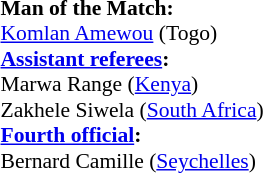<table width=50% style="font-size: 90%">
<tr>
<td><br><strong>Man of the Match:</strong>
<br><a href='#'>Komlan Amewou</a> (Togo)<br><strong><a href='#'>Assistant referees</a>:</strong>
<br>Marwa Range (<a href='#'>Kenya</a>)
<br>Zakhele Siwela (<a href='#'>South Africa</a>)
<br><strong><a href='#'>Fourth official</a>:</strong>
<br>Bernard Camille (<a href='#'>Seychelles</a>)</td>
</tr>
</table>
